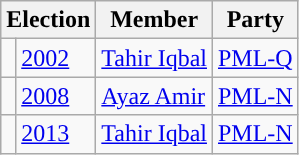<table class="wikitable">
<tr>
<th colspan="2">Election</th>
<th>Member</th>
<th>Party</th>
</tr>
<tr>
<td style="background-color: "></td>
<td><a href='#'>2002</a></td>
<td><a href='#'>Tahir Iqbal</a></td>
<td><a href='#'>PML-Q</a></td>
</tr>
<tr>
<td style="background-color: "></td>
<td><a href='#'>2008</a></td>
<td><a href='#'>Ayaz Amir</a></td>
<td><a href='#'>PML-N</a></td>
</tr>
<tr>
<td style="background-color: "></td>
<td><a href='#'>2013</a></td>
<td><a href='#'>Tahir Iqbal</a></td>
<td><a href='#'>PML-N</a></td>
</tr>
</table>
